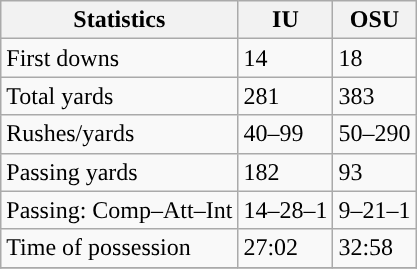<table class="wikitable" style="float: left;">
<tr>
<th>Statistics</th>
<th>IU</th>
<th>OSU</th>
</tr>
<tr>
<td>First downs</td>
<td>14</td>
<td>18</td>
</tr>
<tr>
<td>Total yards</td>
<td>281</td>
<td>383</td>
</tr>
<tr>
<td>Rushes/yards</td>
<td>40–99</td>
<td>50–290</td>
</tr>
<tr>
<td>Passing yards</td>
<td>182</td>
<td>93</td>
</tr>
<tr>
<td>Passing: Comp–Att–Int</td>
<td>14–28–1</td>
<td>9–21–1</td>
</tr>
<tr>
<td>Time of possession</td>
<td>27:02</td>
<td>32:58</td>
</tr>
<tr>
</tr>
</table>
